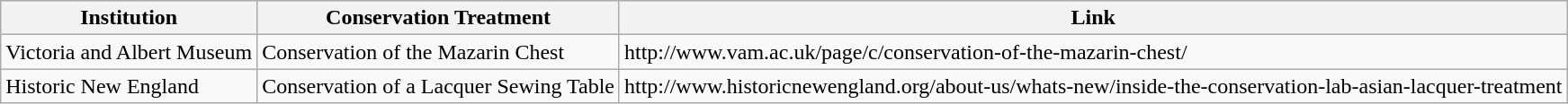<table class="wikitable">
<tr>
<th>Institution</th>
<th>Conservation Treatment</th>
<th>Link</th>
</tr>
<tr>
<td>Victoria and Albert Museum</td>
<td>Conservation of the Mazarin Chest</td>
<td>http://www.vam.ac.uk/page/c/conservation-of-the-mazarin-chest/</td>
</tr>
<tr>
<td>Historic New England</td>
<td>Conservation of a Lacquer Sewing Table</td>
<td>http://www.historicnewengland.org/about-us/whats-new/inside-the-conservation-lab-asian-lacquer-treatment</td>
</tr>
</table>
